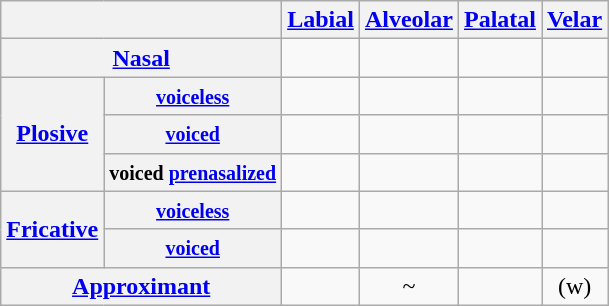<table class="wikitable" style=text-align:center>
<tr>
<th colspan=2></th>
<th><a href='#'>Labial</a></th>
<th><a href='#'>Alveolar</a></th>
<th><a href='#'>Palatal</a></th>
<th><a href='#'>Velar</a></th>
</tr>
<tr>
<th colspan=2><a href='#'>Nasal</a></th>
<td></td>
<td></td>
<td></td>
<td></td>
</tr>
<tr>
<th rowspan=3><a href='#'>Plosive</a></th>
<th><small><a href='#'>voiceless</a></small></th>
<td></td>
<td></td>
<td></td>
<td></td>
</tr>
<tr>
<th><small><a href='#'>voiced</a></small></th>
<td></td>
<td></td>
<td></td>
<td></td>
</tr>
<tr>
<th><small>voiced <a href='#'>prenasalized</a></small></th>
<td></td>
<td></td>
<td></td>
<td></td>
</tr>
<tr>
<th rowspan=2><a href='#'>Fricative</a></th>
<th><small><a href='#'>voiceless</a></small></th>
<td></td>
<td></td>
<td></td>
<td></td>
</tr>
<tr>
<th><small><a href='#'>voiced</a></small></th>
<td></td>
<td></td>
<td></td>
<td></td>
</tr>
<tr>
<th colspan=2><a href='#'>Approximant</a></th>
<td></td>
<td>~</td>
<td></td>
<td>(w)</td>
</tr>
</table>
